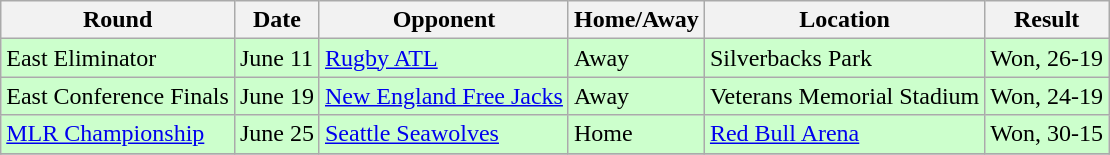<table class="wikitable">
<tr>
<th>Round</th>
<th>Date</th>
<th>Opponent</th>
<th>Home/Away</th>
<th>Location</th>
<th>Result</th>
</tr>
<tr bgcolor="#CCFFCC">
<td>East Eliminator</td>
<td>June 11</td>
<td><a href='#'>Rugby ATL</a></td>
<td>Away</td>
<td>Silverbacks Park</td>
<td>Won, 26-19</td>
</tr>
<tr bgcolor="#CCFFCC">
<td>East Conference Finals</td>
<td>June 19</td>
<td><a href='#'>New England Free Jacks</a></td>
<td>Away</td>
<td>Veterans Memorial Stadium</td>
<td>Won, 24-19</td>
</tr>
<tr bgcolor="#CCFFCC">
<td><a href='#'>MLR Championship</a></td>
<td>June 25</td>
<td><a href='#'>Seattle Seawolves</a></td>
<td>Home</td>
<td><a href='#'>Red Bull Arena</a></td>
<td>Won, 30-15</td>
</tr>
<tr>
</tr>
</table>
